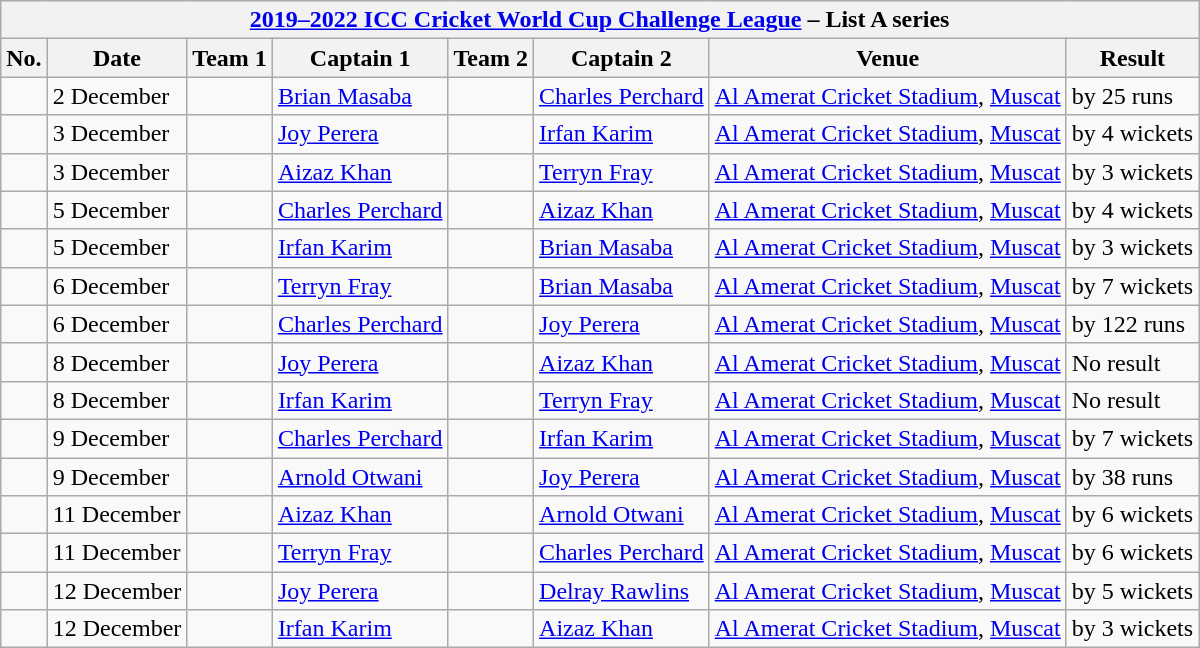<table class="wikitable">
<tr>
<th colspan="9"><a href='#'>2019–2022 ICC Cricket World Cup Challenge League</a> – List A series</th>
</tr>
<tr>
<th>No.</th>
<th>Date</th>
<th>Team 1</th>
<th>Captain 1</th>
<th>Team 2</th>
<th>Captain 2</th>
<th>Venue</th>
<th>Result</th>
</tr>
<tr>
<td></td>
<td>2 December</td>
<td></td>
<td><a href='#'>Brian Masaba</a></td>
<td></td>
<td><a href='#'>Charles Perchard</a></td>
<td><a href='#'>Al Amerat Cricket Stadium</a>, <a href='#'>Muscat</a></td>
<td> by 25 runs</td>
</tr>
<tr>
<td></td>
<td>3 December</td>
<td></td>
<td><a href='#'>Joy Perera</a></td>
<td></td>
<td><a href='#'>Irfan Karim</a></td>
<td><a href='#'>Al Amerat Cricket Stadium</a>, <a href='#'>Muscat</a></td>
<td> by 4 wickets</td>
</tr>
<tr>
<td></td>
<td>3 December</td>
<td></td>
<td><a href='#'>Aizaz Khan</a></td>
<td></td>
<td><a href='#'>Terryn Fray</a></td>
<td><a href='#'>Al Amerat Cricket Stadium</a>, <a href='#'>Muscat</a></td>
<td> by 3 wickets</td>
</tr>
<tr>
<td></td>
<td>5 December</td>
<td></td>
<td><a href='#'>Charles Perchard</a></td>
<td></td>
<td><a href='#'>Aizaz Khan</a></td>
<td><a href='#'>Al Amerat Cricket Stadium</a>, <a href='#'>Muscat</a></td>
<td> by 4 wickets</td>
</tr>
<tr>
<td></td>
<td>5 December</td>
<td></td>
<td><a href='#'>Irfan Karim</a></td>
<td></td>
<td><a href='#'>Brian Masaba</a></td>
<td><a href='#'>Al Amerat Cricket Stadium</a>, <a href='#'>Muscat</a></td>
<td> by 3 wickets</td>
</tr>
<tr>
<td></td>
<td>6 December</td>
<td></td>
<td><a href='#'>Terryn Fray</a></td>
<td></td>
<td><a href='#'>Brian Masaba</a></td>
<td><a href='#'>Al Amerat Cricket Stadium</a>, <a href='#'>Muscat</a></td>
<td> by 7 wickets</td>
</tr>
<tr>
<td></td>
<td>6 December</td>
<td></td>
<td><a href='#'>Charles Perchard</a></td>
<td></td>
<td><a href='#'>Joy Perera</a></td>
<td><a href='#'>Al Amerat Cricket Stadium</a>, <a href='#'>Muscat</a></td>
<td> by 122 runs</td>
</tr>
<tr>
<td></td>
<td>8 December</td>
<td></td>
<td><a href='#'>Joy Perera</a></td>
<td></td>
<td><a href='#'>Aizaz Khan</a></td>
<td><a href='#'>Al Amerat Cricket Stadium</a>, <a href='#'>Muscat</a></td>
<td>No result</td>
</tr>
<tr>
<td></td>
<td>8 December</td>
<td></td>
<td><a href='#'>Irfan Karim</a></td>
<td></td>
<td><a href='#'>Terryn Fray</a></td>
<td><a href='#'>Al Amerat Cricket Stadium</a>, <a href='#'>Muscat</a></td>
<td>No result</td>
</tr>
<tr>
<td></td>
<td>9 December</td>
<td></td>
<td><a href='#'>Charles Perchard</a></td>
<td></td>
<td><a href='#'>Irfan Karim</a></td>
<td><a href='#'>Al Amerat Cricket Stadium</a>, <a href='#'>Muscat</a></td>
<td> by 7 wickets</td>
</tr>
<tr>
<td></td>
<td>9 December</td>
<td></td>
<td><a href='#'>Arnold Otwani</a></td>
<td></td>
<td><a href='#'>Joy Perera</a></td>
<td><a href='#'>Al Amerat Cricket Stadium</a>, <a href='#'>Muscat</a></td>
<td> by 38 runs</td>
</tr>
<tr>
<td></td>
<td>11 December</td>
<td></td>
<td><a href='#'>Aizaz Khan</a></td>
<td></td>
<td><a href='#'>Arnold Otwani</a></td>
<td><a href='#'>Al Amerat Cricket Stadium</a>, <a href='#'>Muscat</a></td>
<td> by 6 wickets</td>
</tr>
<tr>
<td></td>
<td>11 December</td>
<td></td>
<td><a href='#'>Terryn Fray</a></td>
<td></td>
<td><a href='#'>Charles Perchard</a></td>
<td><a href='#'>Al Amerat Cricket Stadium</a>, <a href='#'>Muscat</a></td>
<td> by 6 wickets</td>
</tr>
<tr>
<td></td>
<td>12 December</td>
<td></td>
<td><a href='#'>Joy Perera</a></td>
<td></td>
<td><a href='#'>Delray Rawlins</a></td>
<td><a href='#'>Al Amerat Cricket Stadium</a>, <a href='#'>Muscat</a></td>
<td> by 5 wickets</td>
</tr>
<tr>
<td></td>
<td>12 December</td>
<td></td>
<td><a href='#'>Irfan Karim</a></td>
<td></td>
<td><a href='#'>Aizaz Khan</a></td>
<td><a href='#'>Al Amerat Cricket Stadium</a>, <a href='#'>Muscat</a></td>
<td> by 3 wickets</td>
</tr>
</table>
